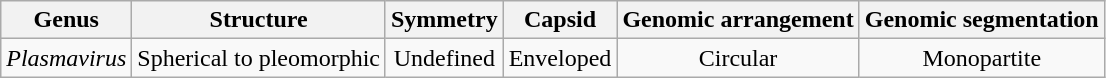<table class="wikitable sortable" style="text-align:center">
<tr>
<th>Genus</th>
<th>Structure</th>
<th>Symmetry</th>
<th>Capsid</th>
<th>Genomic arrangement</th>
<th>Genomic segmentation</th>
</tr>
<tr>
<td><em>Plasmavirus</em></td>
<td>Spherical to pleomorphic</td>
<td>Undefined</td>
<td>Enveloped</td>
<td>Circular</td>
<td>Monopartite</td>
</tr>
</table>
